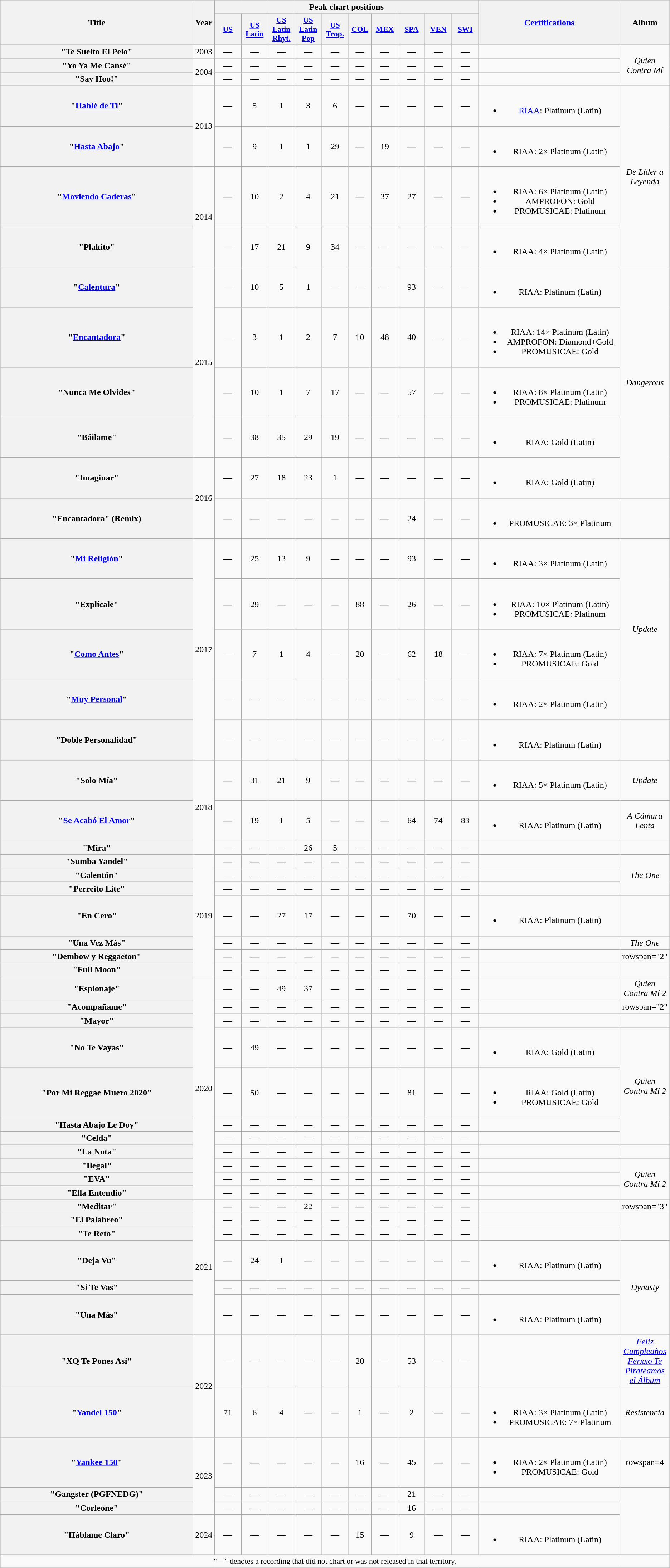<table class="wikitable plainrowheaders" style="text-align:center;">
<tr>
<th rowspan="2" style="width:22em;">Title</th>
<th rowspan="2" style="width:1em;">Year</th>
<th colspan="10">Peak chart positions</th>
<th rowspan="2" style="width:16em;"><a href='#'>Certifications</a></th>
<th rowspan="2">Album</th>
</tr>
<tr>
<th scope="col" style="width:3em;font-size:90%;"><a href='#'>US</a><br></th>
<th scope="col" style="width:3em;font-size:90%;"><a href='#'>US<br>Latin</a><br></th>
<th scope="col" style="width:3em;font-size:90%;"><a href='#'>US <br> Latin <br>Rhyt.</a><br></th>
<th scope="col" style="width:3em;font-size:90%;"><a href='#'>US <br> Latin<br>Pop</a><br></th>
<th scope="col" style="width:3em;font-size:90%;"><a href='#'>US<br>Trop.</a><br></th>
<th scope="col" style="width:2.5em;font-size:90%;"><a href='#'>COL</a><br></th>
<th scope="col" style="width:3em;font-size:90%;"><a href='#'>MEX</a><br></th>
<th scope="col" style="width:3em;font-size:90%;"><a href='#'>SPA</a><br></th>
<th scope="col" style="width:3em;font-size:90%;"><a href='#'>VEN</a><br></th>
<th scope="col" style="width:3em;font-size:90%;"><a href='#'>SWI</a><br></th>
</tr>
<tr>
<th scope="row">"Te Suelto El Pelo"</th>
<td>2003</td>
<td>—</td>
<td>—</td>
<td>—</td>
<td>—</td>
<td>—</td>
<td>—</td>
<td>—</td>
<td>—</td>
<td>—</td>
<td>—</td>
<td></td>
<td rowspan="3"><em>Quien Contra Mí</em></td>
</tr>
<tr>
<th scope="row">"Yo Ya Me Cansé"</th>
<td rowspan="2">2004</td>
<td>—</td>
<td>—</td>
<td>—</td>
<td>—</td>
<td>—</td>
<td>—</td>
<td>—</td>
<td>—</td>
<td>—</td>
<td>—</td>
<td></td>
</tr>
<tr>
<th scope="row">"Say Hoo!"</th>
<td>—</td>
<td>—</td>
<td>—</td>
<td>—</td>
<td>—</td>
<td>—</td>
<td>—</td>
<td>—</td>
<td>—</td>
<td>—</td>
<td></td>
</tr>
<tr>
<th scope="row">"<a href='#'>Hablé de Ti</a>"</th>
<td rowspan="2">2013</td>
<td>—</td>
<td>5</td>
<td>1</td>
<td>3</td>
<td>6</td>
<td>—</td>
<td>—</td>
<td>—</td>
<td>—</td>
<td>—</td>
<td><br><ul><li><a href='#'>RIAA</a>: Platinum (Latin)</li></ul></td>
<td rowspan="4"><em>De Líder a Leyenda</em></td>
</tr>
<tr>
<th scope="row">"<a href='#'>Hasta Abajo</a>"</th>
<td>—</td>
<td>9</td>
<td>1</td>
<td>1</td>
<td>29</td>
<td>—</td>
<td>19</td>
<td>—</td>
<td>—</td>
<td>—</td>
<td><br><ul><li>RIAA: 2× Platinum (Latin)</li></ul></td>
</tr>
<tr>
<th scope="row">"<a href='#'>Moviendo Caderas</a>"<br></th>
<td rowspan="2">2014</td>
<td>—</td>
<td>10</td>
<td>2</td>
<td>4</td>
<td>21</td>
<td>—</td>
<td>37</td>
<td>27</td>
<td>—</td>
<td>—</td>
<td><br><ul><li>RIAA: 6× Platinum (Latin)</li><li>AMPROFON: Gold</li><li>PROMUSICAE: Platinum</li></ul></td>
</tr>
<tr>
<th scope="row">"Plakito"<br></th>
<td>—</td>
<td>17</td>
<td>21</td>
<td>9</td>
<td>34</td>
<td>—</td>
<td>—</td>
<td>—</td>
<td>—</td>
<td>—</td>
<td><br><ul><li>RIAA: 4× Platinum (Latin)</li></ul></td>
</tr>
<tr>
<th scope="row">"<a href='#'>Calentura</a>"<br></th>
<td rowspan="4">2015</td>
<td>—</td>
<td>10</td>
<td>5</td>
<td>1</td>
<td>—</td>
<td>—</td>
<td>—</td>
<td>93</td>
<td>—</td>
<td>—</td>
<td><br><ul><li>RIAA: Platinum (Latin)</li></ul></td>
<td rowspan="5"><em>Dangerous</em></td>
</tr>
<tr>
<th scope="row">"<a href='#'>Encantadora</a>"</th>
<td>—</td>
<td>3</td>
<td>1</td>
<td>2</td>
<td>7</td>
<td>10</td>
<td>48</td>
<td>40</td>
<td>—</td>
<td>—</td>
<td><br><ul><li>RIAA: 14× Platinum (Latin)</li><li>AMPROFON: Diamond+Gold</li><li>PROMUSICAE: Gold</li></ul></td>
</tr>
<tr>
<th scope="row">"Nunca Me Olvides"</th>
<td>—</td>
<td>10</td>
<td>1</td>
<td>7</td>
<td>17</td>
<td>—</td>
<td>—</td>
<td>57</td>
<td>—</td>
<td>—</td>
<td><br><ul><li>RIAA: 8× Platinum (Latin)</li><li>PROMUSICAE: Platinum</li></ul></td>
</tr>
<tr>
<th scope="row">"Báilame"<br></th>
<td>—</td>
<td>38</td>
<td>35</td>
<td>29</td>
<td>19</td>
<td>—</td>
<td>—</td>
<td>—</td>
<td>—</td>
<td>—</td>
<td><br><ul><li>RIAA: Gold (Latin)</li></ul></td>
</tr>
<tr>
<th scope="row">"Imaginar"<br></th>
<td rowspan="2">2016</td>
<td>—</td>
<td>27</td>
<td>18</td>
<td>23</td>
<td>1</td>
<td>—</td>
<td>—</td>
<td>—</td>
<td>—</td>
<td>—</td>
<td><br><ul><li>RIAA: Gold (Latin)</li></ul></td>
</tr>
<tr>
<th scope="row">"Encantadora" (Remix)<br></th>
<td>—</td>
<td>—</td>
<td>—</td>
<td>—</td>
<td>—</td>
<td>—</td>
<td>—</td>
<td>24</td>
<td>—</td>
<td>—</td>
<td><br><ul><li>PROMUSICAE: 3× Platinum</li></ul></td>
<td></td>
</tr>
<tr>
<th scope="row">"<a href='#'>Mi Religión</a>"</th>
<td rowspan="5">2017</td>
<td>—</td>
<td>25</td>
<td>13</td>
<td>9</td>
<td>—</td>
<td>—</td>
<td>—</td>
<td>93</td>
<td>—</td>
<td>—</td>
<td><br><ul><li>RIAA: 3× Platinum (Latin)</li></ul></td>
<td rowspan="4"><em>Update</em></td>
</tr>
<tr>
<th scope="row">"Explícale"<br></th>
<td>—</td>
<td>29</td>
<td>—</td>
<td>—</td>
<td>—</td>
<td>88</td>
<td>—</td>
<td>26</td>
<td>—</td>
<td>—</td>
<td><br><ul><li>RIAA: 10× Platinum (Latin)</li><li>PROMUSICAE: Platinum</li></ul></td>
</tr>
<tr>
<th scope="row">"<a href='#'>Como Antes</a>"<br></th>
<td>—</td>
<td>7</td>
<td>1</td>
<td>4</td>
<td>—</td>
<td>20</td>
<td>—</td>
<td>62</td>
<td>18</td>
<td>—</td>
<td><br><ul><li>RIAA: 7× Platinum (Latin)</li><li>PROMUSICAE: Gold</li></ul></td>
</tr>
<tr>
<th scope="row">"<a href='#'>Muy Personal</a>"<br></th>
<td>—</td>
<td>—</td>
<td>—</td>
<td>—</td>
<td>—</td>
<td>—</td>
<td>—</td>
<td>—</td>
<td>—</td>
<td>—</td>
<td><br><ul><li>RIAA: 2× Platinum (Latin)</li></ul></td>
</tr>
<tr>
<th scope="row">"Doble Personalidad"<br></th>
<td>—</td>
<td>—</td>
<td>—</td>
<td>—</td>
<td>—</td>
<td>—</td>
<td>—</td>
<td>—</td>
<td>—</td>
<td>—</td>
<td><br><ul><li>RIAA: Platinum (Latin)</li></ul></td>
<td></td>
</tr>
<tr>
<th scope="row">"Solo Mía"<br></th>
<td rowspan="3">2018</td>
<td>—</td>
<td>31</td>
<td>21</td>
<td>9</td>
<td>—</td>
<td>—</td>
<td>—</td>
<td>—</td>
<td>—</td>
<td>—</td>
<td><br><ul><li>RIAA: 5× Platinum (Latin)</li></ul></td>
<td><em>Update</em></td>
</tr>
<tr>
<th scope="row">"<a href='#'>Se Acabó El Amor</a>"<br></th>
<td>—</td>
<td>19</td>
<td>1</td>
<td>5</td>
<td>—</td>
<td>—</td>
<td>—</td>
<td>64</td>
<td>74</td>
<td>83</td>
<td><br><ul><li>RIAA: Platinum (Latin)</li></ul></td>
<td><em>A Cámara Lenta</em></td>
</tr>
<tr>
<th scope="row">"Mira"<br></th>
<td>—</td>
<td>—</td>
<td>—</td>
<td>26</td>
<td>5</td>
<td>—</td>
<td>—</td>
<td>—</td>
<td>—</td>
<td>—</td>
<td></td>
<td></td>
</tr>
<tr>
<th scope="row">"Sumba Yandel"</th>
<td rowspan="7">2019</td>
<td>—</td>
<td>—</td>
<td>—</td>
<td>—</td>
<td>—</td>
<td>—</td>
<td>—</td>
<td>—</td>
<td>—</td>
<td>—</td>
<td></td>
<td rowspan="3"><em>The One</em></td>
</tr>
<tr>
<th scope="row">"Calentón"</th>
<td>—</td>
<td>—</td>
<td>—</td>
<td>—</td>
<td>—</td>
<td>—</td>
<td>—</td>
<td>—</td>
<td>—</td>
<td>—</td>
<td></td>
</tr>
<tr>
<th scope="row">"Perreito Lite"</th>
<td>—</td>
<td>—</td>
<td>—</td>
<td>—</td>
<td>—</td>
<td>—</td>
<td>—</td>
<td>—</td>
<td>—</td>
<td>—</td>
<td></td>
</tr>
<tr>
<th scope="row">"En Cero"<br></th>
<td>—</td>
<td>—</td>
<td>27</td>
<td>17</td>
<td>—</td>
<td>—</td>
<td>—</td>
<td>70</td>
<td>—</td>
<td>—</td>
<td><br><ul><li>RIAA: Platinum (Latin)</li></ul></td>
<td></td>
</tr>
<tr>
<th scope="row">"Una Vez Más"</th>
<td>—</td>
<td>—</td>
<td>—</td>
<td>—</td>
<td>—</td>
<td>—</td>
<td>—</td>
<td>—</td>
<td>—</td>
<td>—</td>
<td></td>
<td><em>The One</em></td>
</tr>
<tr>
<th scope="row">"Dembow y Reggaeton"<br></th>
<td>—</td>
<td>—</td>
<td>—</td>
<td>—</td>
<td>—</td>
<td>—</td>
<td>—</td>
<td>—</td>
<td>—</td>
<td>—</td>
<td></td>
<td>rowspan="2" </td>
</tr>
<tr>
<th scope="row">"Full Moon"<br></th>
<td>—</td>
<td>—</td>
<td>—</td>
<td>—</td>
<td>—</td>
<td>—</td>
<td>—</td>
<td>—</td>
<td>—</td>
<td>—</td>
<td></td>
</tr>
<tr>
<th scope="row">"Espionaje"</th>
<td rowspan="11">2020</td>
<td>—</td>
<td>—</td>
<td>49</td>
<td>37</td>
<td>—</td>
<td>—</td>
<td>—</td>
<td>—</td>
<td>—</td>
<td>—</td>
<td></td>
<td><em>Quien Contra Mí 2</em></td>
</tr>
<tr>
<th scope="row">"Acompañame"<br></th>
<td>—</td>
<td>—</td>
<td>—</td>
<td>—</td>
<td>—</td>
<td>—</td>
<td>—</td>
<td>—</td>
<td>—</td>
<td>—</td>
<td></td>
<td>rowspan="2" </td>
</tr>
<tr>
<th scope="row">"Mayor"<br></th>
<td>—</td>
<td>—</td>
<td>—</td>
<td>—</td>
<td>—</td>
<td>—</td>
<td>—</td>
<td>—</td>
<td>—</td>
<td>—</td>
<td></td>
</tr>
<tr>
<th scope="row">"No Te Vayas"<br></th>
<td>—</td>
<td>49</td>
<td>—</td>
<td>—</td>
<td>—</td>
<td>—</td>
<td>—</td>
<td>—</td>
<td>—</td>
<td>—</td>
<td><br><ul><li>RIAA: Gold (Latin)</li></ul></td>
<td rowspan="4"><em>Quien Contra Mí 2</em></td>
</tr>
<tr>
<th scope="row">"Por Mi Reggae Muero 2020"<br></th>
<td>—</td>
<td>50</td>
<td>—</td>
<td>—</td>
<td>—</td>
<td>—</td>
<td>—</td>
<td>81</td>
<td>—</td>
<td>—</td>
<td><br><ul><li>RIAA: Gold (Latin)</li><li>PROMUSICAE: Gold</li></ul></td>
</tr>
<tr>
<th scope="row">"Hasta Abajo Le Doy"<br></th>
<td>—</td>
<td>—</td>
<td>—</td>
<td>—</td>
<td>—</td>
<td>—</td>
<td>—</td>
<td>—</td>
<td>—</td>
<td>—</td>
<td></td>
</tr>
<tr>
<th scope="row">"Celda"<br></th>
<td>—</td>
<td>—</td>
<td>—</td>
<td>—</td>
<td>—</td>
<td>—</td>
<td>—</td>
<td>—</td>
<td>—</td>
<td>—</td>
<td></td>
</tr>
<tr>
<th scope="row">"La Nota"<br></th>
<td>—</td>
<td>—</td>
<td>—</td>
<td>—</td>
<td>—</td>
<td>—</td>
<td>—</td>
<td>—</td>
<td>—</td>
<td>—</td>
<td></td>
<td></td>
</tr>
<tr>
<th scope="row">"Ilegal"<br></th>
<td>—</td>
<td>—</td>
<td>—</td>
<td>—</td>
<td>—</td>
<td>—</td>
<td>—</td>
<td>—</td>
<td>—</td>
<td>—</td>
<td></td>
<td rowspan="3"><em>Quien Contra Mí 2</em></td>
</tr>
<tr>
<th scope="row">"EVA"<br></th>
<td>—</td>
<td>—</td>
<td>—</td>
<td>—</td>
<td>—</td>
<td>—</td>
<td>—</td>
<td>—</td>
<td>—</td>
<td>—</td>
<td></td>
</tr>
<tr>
<th scope="row">"Ella Entendio"<br></th>
<td>—</td>
<td>—</td>
<td>—</td>
<td>—</td>
<td>—</td>
<td>—</td>
<td>—</td>
<td>—</td>
<td>—</td>
<td>—</td>
<td></td>
</tr>
<tr>
<th scope="row">"Meditar"</th>
<td rowspan="6">2021</td>
<td>—</td>
<td>—</td>
<td>—</td>
<td>22</td>
<td>—</td>
<td>—</td>
<td>—</td>
<td>—</td>
<td>—</td>
<td>—</td>
<td></td>
<td>rowspan="3" </td>
</tr>
<tr>
<th scope="row">"El Palabreo"<br></th>
<td>—</td>
<td>—</td>
<td>—</td>
<td>—</td>
<td>—</td>
<td>—</td>
<td>—</td>
<td>—</td>
<td>—</td>
<td>—</td>
<td></td>
</tr>
<tr>
<th scope="row">"Te Reto"<br></th>
<td>—</td>
<td>—</td>
<td>—</td>
<td>—</td>
<td>—</td>
<td>—</td>
<td>—</td>
<td>—</td>
<td>—</td>
<td>—</td>
<td></td>
</tr>
<tr>
<th scope="row">"Deja Vu"<br></th>
<td>—</td>
<td>24</td>
<td>1</td>
<td>—</td>
<td>—</td>
<td>—</td>
<td>—</td>
<td>—</td>
<td>—</td>
<td>—</td>
<td><br><ul><li>RIAA: Platinum (Latin)</li></ul></td>
<td rowspan="3"><em>Dynasty</em></td>
</tr>
<tr>
<th scope="row">"Si Te Vas"<br></th>
<td>—</td>
<td>—</td>
<td>—</td>
<td>—</td>
<td>—</td>
<td>—</td>
<td>—</td>
<td>—</td>
<td>—</td>
<td>—</td>
<td></td>
</tr>
<tr>
<th scope="row">"Una Más"<br></th>
<td>—</td>
<td>—</td>
<td>—</td>
<td>—</td>
<td>—</td>
<td>—</td>
<td>—</td>
<td>—</td>
<td>—</td>
<td>—</td>
<td><br><ul><li>RIAA: Platinum (Latin)</li></ul></td>
</tr>
<tr>
<th scope="row">"XQ Te Pones Así"<br></th>
<td rowspan="2">2022</td>
<td>—</td>
<td>—</td>
<td>—</td>
<td>—</td>
<td>—</td>
<td>20</td>
<td>—</td>
<td>53</td>
<td>—</td>
<td>—</td>
<td></td>
<td><em><a href='#'>Feliz Cumpleaños Ferxxo Te Pirateamos el Álbum</a></em></td>
</tr>
<tr>
<th scope="row">"<a href='#'>Yandel 150</a>"<br></th>
<td>71</td>
<td>6</td>
<td>4</td>
<td>—</td>
<td>—</td>
<td>1</td>
<td>—</td>
<td>2</td>
<td>—</td>
<td>—</td>
<td><br><ul><li>RIAA: 3× Platinum (Latin)</li><li>PROMUSICAE: 7× Platinum</li></ul></td>
<td><em>Resistencia</em></td>
</tr>
<tr>
<th scope="row">"<a href='#'>Yankee 150</a>"<br></th>
<td rowspan=3>2023</td>
<td>—</td>
<td>—</td>
<td>—</td>
<td>—</td>
<td>—</td>
<td>16</td>
<td>—</td>
<td>45</td>
<td>—</td>
<td>—</td>
<td><br><ul><li>RIAA: 2× Platinum (Latin)</li><li>PROMUSICAE: Gold</li></ul></td>
<td>rowspan=4</td>
</tr>
<tr>
<th scope="row">"Gangster (PGFNEDG)"<br></th>
<td>—</td>
<td>—</td>
<td>—</td>
<td>—</td>
<td>—</td>
<td>—</td>
<td>—</td>
<td>21</td>
<td>—</td>
<td>—</td>
<td></td>
</tr>
<tr>
<th scope="row">"Corleone"<br></th>
<td>—</td>
<td>—</td>
<td>—</td>
<td>—</td>
<td>—</td>
<td>—</td>
<td>—</td>
<td>16</td>
<td>—</td>
<td>—</td>
<td></td>
</tr>
<tr>
<th scope="row">"Háblame Claro"<br></th>
<td>2024</td>
<td>—</td>
<td>—</td>
<td>—</td>
<td>—</td>
<td>—</td>
<td>15</td>
<td>—</td>
<td>9</td>
<td>—</td>
<td>—</td>
<td><br><ul><li>RIAA: Platinum (Latin)</li></ul></td>
</tr>
<tr>
<td colspan="15" style="font-size:90%">"—" denotes a recording that did not chart or was not released in that territory.</td>
</tr>
</table>
